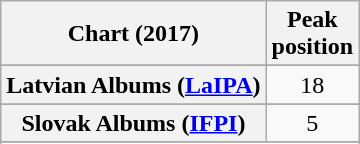<table class="wikitable sortable plainrowheaders" style="text-align:center">
<tr>
<th scope="col">Chart (2017)</th>
<th scope="col">Peak<br> position</th>
</tr>
<tr>
</tr>
<tr>
</tr>
<tr>
</tr>
<tr>
</tr>
<tr>
</tr>
<tr>
</tr>
<tr>
</tr>
<tr>
</tr>
<tr>
</tr>
<tr>
</tr>
<tr>
</tr>
<tr>
</tr>
<tr>
</tr>
<tr>
<th scope="row">Latvian Albums (<a href='#'>LaIPA</a>)</th>
<td>18</td>
</tr>
<tr>
</tr>
<tr>
</tr>
<tr>
</tr>
<tr>
<th scope="row">Slovak Albums (<a href='#'>IFPI</a>)</th>
<td>5</td>
</tr>
<tr>
</tr>
<tr>
</tr>
<tr>
</tr>
<tr>
</tr>
<tr>
</tr>
<tr>
</tr>
<tr>
</tr>
</table>
